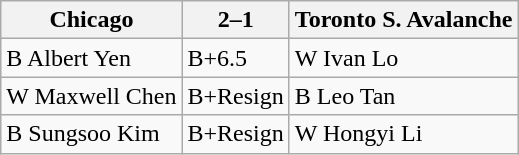<table class="wikitable">
<tr>
<th>Chicago</th>
<th>2–1</th>
<th>Toronto S. Avalanche</th>
</tr>
<tr>
<td>B Albert Yen</td>
<td>B+6.5</td>
<td>W Ivan Lo</td>
</tr>
<tr>
<td>W Maxwell Chen</td>
<td>B+Resign</td>
<td>B Leo Tan</td>
</tr>
<tr>
<td>B Sungsoo Kim</td>
<td>B+Resign</td>
<td>W Hongyi Li</td>
</tr>
</table>
